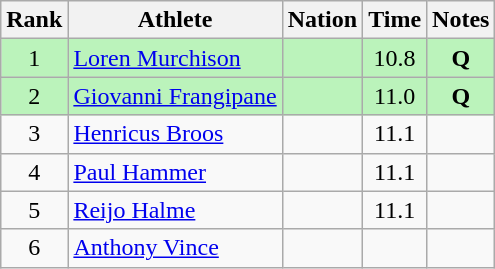<table class="wikitable sortable" style="text-align:center">
<tr>
<th>Rank</th>
<th>Athlete</th>
<th>Nation</th>
<th>Time</th>
<th>Notes</th>
</tr>
<tr bgcolor=bbf3bb>
<td>1</td>
<td align="left"><a href='#'>Loren Murchison</a></td>
<td align="left"></td>
<td>10.8</td>
<td><strong>Q</strong></td>
</tr>
<tr bgcolor=bbf3bb>
<td>2</td>
<td align="left"><a href='#'>Giovanni Frangipane</a></td>
<td align="left"></td>
<td>11.0</td>
<td><strong>Q</strong></td>
</tr>
<tr>
<td>3</td>
<td align="left"><a href='#'>Henricus Broos</a></td>
<td align="left"></td>
<td>11.1</td>
<td></td>
</tr>
<tr>
<td>4</td>
<td align="left"><a href='#'>Paul Hammer</a></td>
<td align="left"></td>
<td>11.1</td>
<td></td>
</tr>
<tr>
<td>5</td>
<td align="left"><a href='#'>Reijo Halme</a></td>
<td align="left"></td>
<td>11.1</td>
<td></td>
</tr>
<tr>
<td>6</td>
<td align="left"><a href='#'>Anthony Vince</a></td>
<td align="left"></td>
<td></td>
<td></td>
</tr>
</table>
